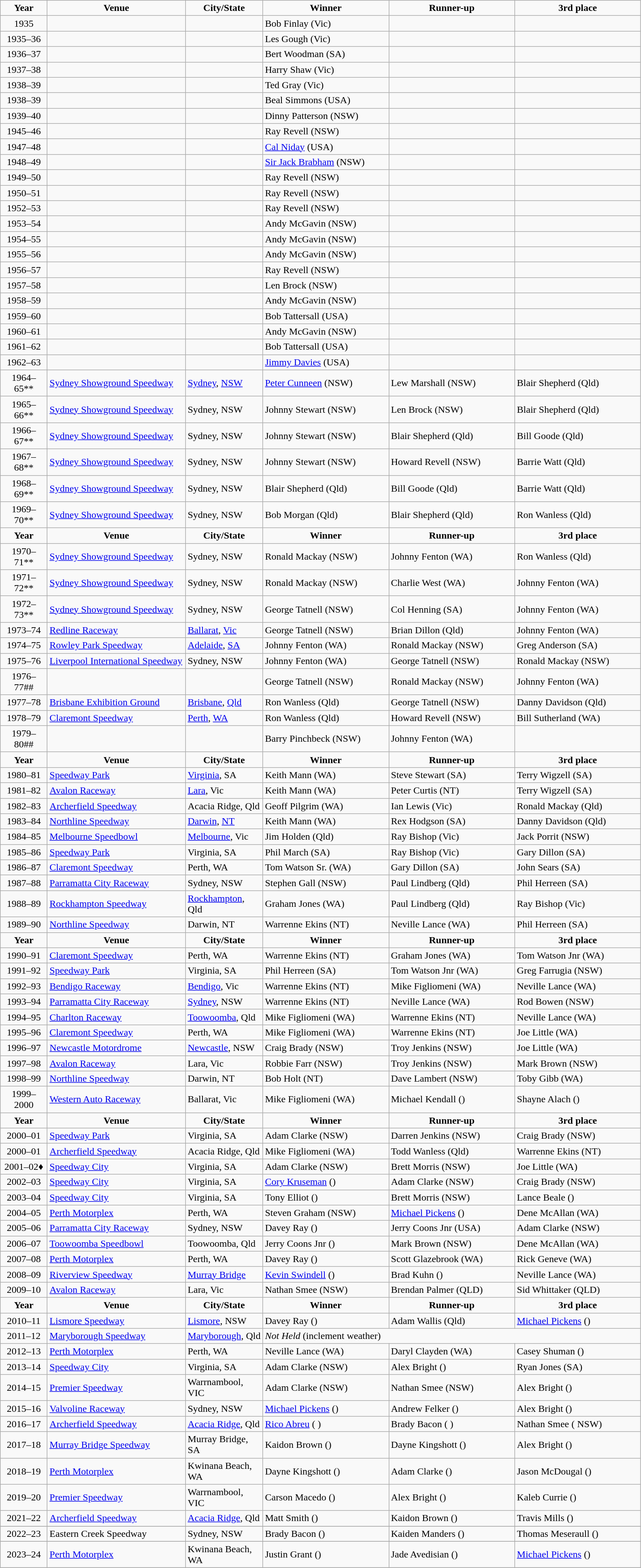<table class="wikitable">
<tr align=center>
<td width=70px  ><strong>Year</strong></td>
<td width=220px ><strong>Venue</strong></td>
<td width=120px ><strong>City/State</strong></td>
<td width=200px ><strong>Winner</strong></td>
<td width=200px ><strong>Runner-up</strong></td>
<td width=200px ><strong>3rd place</strong></td>
</tr>
<tr>
<td align=center>1935</td>
<td></td>
<td></td>
<td>Bob Finlay (Vic)</td>
<td></td>
<td></td>
</tr>
<tr>
<td align=center>1935–36</td>
<td></td>
<td></td>
<td>Les Gough (Vic)</td>
<td></td>
<td></td>
</tr>
<tr>
<td align=center>1936–37</td>
<td></td>
<td></td>
<td>Bert Woodman (SA)</td>
<td></td>
<td></td>
</tr>
<tr>
<td align=center>1937–38</td>
<td></td>
<td></td>
<td>Harry Shaw (Vic)</td>
<td></td>
<td></td>
</tr>
<tr>
<td align=center>1938–39</td>
<td></td>
<td></td>
<td>Ted Gray (Vic)</td>
<td></td>
<td></td>
</tr>
<tr>
<td align=center>1938–39</td>
<td></td>
<td></td>
<td>Beal Simmons (USA)</td>
<td></td>
<td></td>
</tr>
<tr>
<td align=center>1939–40</td>
<td></td>
<td></td>
<td>Dinny Patterson (NSW)</td>
<td></td>
<td></td>
</tr>
<tr>
<td align=center>1945–46</td>
<td></td>
<td></td>
<td>Ray Revell (NSW)</td>
<td></td>
<td></td>
</tr>
<tr>
<td align=center>1947–48</td>
<td></td>
<td></td>
<td><a href='#'>Cal Niday</a> (USA)</td>
<td></td>
<td></td>
</tr>
<tr>
<td align=center>1948–49</td>
<td></td>
<td></td>
<td><a href='#'>Sir Jack Brabham</a> (NSW)</td>
<td></td>
<td></td>
</tr>
<tr>
<td align=center>1949–50</td>
<td></td>
<td></td>
<td>Ray Revell (NSW)</td>
<td></td>
<td></td>
</tr>
<tr>
<td align=center>1950–51</td>
<td></td>
<td></td>
<td>Ray Revell (NSW)</td>
<td></td>
<td></td>
</tr>
<tr>
<td align=center>1952–53</td>
<td></td>
<td></td>
<td>Ray Revell (NSW)</td>
<td></td>
<td></td>
</tr>
<tr>
<td align=center>1953–54</td>
<td></td>
<td></td>
<td>Andy McGavin (NSW)</td>
<td></td>
<td></td>
</tr>
<tr>
<td align=center>1954–55</td>
<td></td>
<td></td>
<td>Andy McGavin (NSW)</td>
<td></td>
<td></td>
</tr>
<tr>
<td align=center>1955–56</td>
<td></td>
<td></td>
<td>Andy McGavin (NSW)</td>
<td></td>
<td></td>
</tr>
<tr>
<td align=center>1956–57</td>
<td></td>
<td></td>
<td>Ray Revell (NSW)</td>
<td></td>
<td></td>
</tr>
<tr>
<td align=center>1957–58</td>
<td></td>
<td></td>
<td>Len Brock (NSW)</td>
<td></td>
<td></td>
</tr>
<tr>
<td align=center>1958–59</td>
<td></td>
<td></td>
<td>Andy McGavin (NSW)</td>
<td></td>
<td></td>
</tr>
<tr>
<td align=center>1959–60</td>
<td></td>
<td></td>
<td>Bob Tattersall (USA)</td>
<td></td>
<td></td>
</tr>
<tr>
<td align=center>1960–61</td>
<td></td>
<td></td>
<td>Andy McGavin (NSW)</td>
<td></td>
<td></td>
</tr>
<tr>
<td align=center>1961–62</td>
<td></td>
<td></td>
<td>Bob Tattersall (USA)</td>
<td></td>
<td></td>
</tr>
<tr>
<td align=center>1962–63</td>
<td></td>
<td></td>
<td><a href='#'>Jimmy Davies</a> (USA)</td>
<td></td>
<td></td>
</tr>
<tr>
<td align=center>1964–65**</td>
<td><a href='#'>Sydney Showground Speedway</a></td>
<td><a href='#'>Sydney</a>, <a href='#'>NSW</a></td>
<td><a href='#'>Peter Cunneen</a> (NSW)</td>
<td>Lew Marshall (NSW)</td>
<td>Blair Shepherd (Qld)</td>
</tr>
<tr>
<td align=center>1965–66**</td>
<td><a href='#'>Sydney Showground Speedway</a></td>
<td>Sydney, NSW</td>
<td>Johnny Stewart (NSW)</td>
<td>Len Brock (NSW)</td>
<td>Blair Shepherd (Qld)</td>
</tr>
<tr>
<td align=center>1966–67**</td>
<td><a href='#'>Sydney Showground Speedway</a></td>
<td>Sydney, NSW</td>
<td>Johnny Stewart (NSW)</td>
<td>Blair Shepherd (Qld)</td>
<td>Bill Goode (Qld)</td>
</tr>
<tr>
<td align=center>1967–68**</td>
<td><a href='#'>Sydney Showground Speedway</a></td>
<td>Sydney, NSW</td>
<td>Johnny Stewart (NSW)</td>
<td>Howard Revell (NSW)</td>
<td>Barrie Watt (Qld)</td>
</tr>
<tr>
<td align=center>1968–69**</td>
<td><a href='#'>Sydney Showground Speedway</a></td>
<td>Sydney, NSW</td>
<td>Blair Shepherd (Qld)</td>
<td>Bill Goode (Qld)</td>
<td>Barrie Watt (Qld)</td>
</tr>
<tr>
<td align=center>1969–70**</td>
<td><a href='#'>Sydney Showground Speedway</a></td>
<td>Sydney, NSW</td>
<td>Bob Morgan (Qld)</td>
<td>Blair Shepherd (Qld)</td>
<td>Ron Wanless (Qld)</td>
</tr>
<tr align=center>
<td width=70px  ><strong>Year</strong></td>
<td width=220px ><strong>Venue</strong></td>
<td width=120px ><strong>City/State</strong></td>
<td width=200px ><strong>Winner</strong></td>
<td width=200px ><strong>Runner-up</strong></td>
<td width=200px ><strong>3rd place</strong></td>
</tr>
<tr>
<td align=center>1970–71**</td>
<td><a href='#'>Sydney Showground Speedway</a></td>
<td>Sydney, NSW</td>
<td>Ronald Mackay (NSW)</td>
<td>Johnny Fenton (WA)</td>
<td>Ron Wanless (Qld)</td>
</tr>
<tr>
<td align=center>1971–72**</td>
<td><a href='#'>Sydney Showground Speedway</a></td>
<td>Sydney, NSW</td>
<td>Ronald Mackay (NSW)</td>
<td>Charlie West (WA)</td>
<td>Johnny Fenton (WA)</td>
</tr>
<tr>
<td align=center>1972–73**</td>
<td><a href='#'>Sydney Showground Speedway</a></td>
<td>Sydney, NSW</td>
<td>George Tatnell (NSW)</td>
<td>Col Henning (SA)</td>
<td>Johnny Fenton (WA)</td>
</tr>
<tr>
<td align=center>1973–74</td>
<td><a href='#'>Redline Raceway</a></td>
<td><a href='#'>Ballarat</a>, <a href='#'>Vic</a></td>
<td>George Tatnell (NSW)</td>
<td>Brian Dillon (Qld)</td>
<td>Johnny Fenton (WA)</td>
</tr>
<tr>
<td align=center>1974–75</td>
<td><a href='#'>Rowley Park Speedway</a></td>
<td><a href='#'>Adelaide</a>, <a href='#'>SA</a></td>
<td>Johnny Fenton (WA)</td>
<td>Ronald Mackay (NSW)</td>
<td>Greg Anderson (SA)</td>
</tr>
<tr>
<td align=center>1975–76</td>
<td><a href='#'>Liverpool International Speedway</a></td>
<td>Sydney, NSW</td>
<td>Johnny Fenton (WA)</td>
<td>George Tatnell (NSW)</td>
<td>Ronald Mackay (NSW)</td>
</tr>
<tr>
<td align=center>1976–77##</td>
<td></td>
<td></td>
<td>George Tatnell (NSW)</td>
<td>Ronald Mackay (NSW)</td>
<td>Johnny Fenton (WA)</td>
</tr>
<tr>
<td align=center>1977–78</td>
<td><a href='#'>Brisbane Exhibition Ground</a></td>
<td><a href='#'>Brisbane</a>, <a href='#'>Qld</a></td>
<td>Ron Wanless (Qld)</td>
<td>George Tatnell (NSW)</td>
<td>Danny Davidson (Qld)</td>
</tr>
<tr>
<td align=center>1978–79</td>
<td><a href='#'>Claremont Speedway</a></td>
<td><a href='#'>Perth</a>, <a href='#'>WA</a></td>
<td>Ron Wanless (Qld)</td>
<td>Howard Revell (NSW)</td>
<td>Bill Sutherland (WA)</td>
</tr>
<tr>
<td align=center>1979–80##</td>
<td></td>
<td></td>
<td>Barry Pinchbeck (NSW)</td>
<td>Johnny Fenton (WA)</td>
<td></td>
</tr>
<tr align=center>
<td width=70px  ><strong>Year</strong></td>
<td width=220px ><strong>Venue</strong></td>
<td width=120px ><strong>City/State</strong></td>
<td width=200px ><strong>Winner</strong></td>
<td width=200px ><strong>Runner-up</strong></td>
<td width=200px ><strong>3rd place</strong></td>
</tr>
<tr>
<td align=center>1980–81</td>
<td><a href='#'>Speedway Park</a></td>
<td><a href='#'>Virginia</a>, SA</td>
<td>Keith Mann (WA)</td>
<td>Steve Stewart (SA)</td>
<td>Terry Wigzell (SA)</td>
</tr>
<tr>
<td align=center>1981–82</td>
<td><a href='#'>Avalon Raceway</a></td>
<td><a href='#'>Lara</a>, Vic</td>
<td>Keith Mann (WA)</td>
<td>Peter Curtis (NT)</td>
<td>Terry Wigzell (SA)</td>
</tr>
<tr>
<td align=center>1982–83</td>
<td><a href='#'>Archerfield Speedway</a></td>
<td>Acacia Ridge, Qld</td>
<td>Geoff Pilgrim (WA)</td>
<td>Ian Lewis (Vic)</td>
<td>Ronald Mackay (Qld)</td>
</tr>
<tr>
<td align=center>1983–84</td>
<td><a href='#'>Northline Speedway</a></td>
<td><a href='#'>Darwin</a>, <a href='#'>NT</a></td>
<td>Keith Mann (WA)</td>
<td>Rex Hodgson (SA)</td>
<td>Danny Davidson (Qld)</td>
</tr>
<tr>
<td align=center>1984–85</td>
<td><a href='#'>Melbourne Speedbowl</a></td>
<td><a href='#'>Melbourne</a>, Vic</td>
<td>Jim Holden (Qld)</td>
<td>Ray Bishop (Vic)</td>
<td>Jack Porrit (NSW)</td>
</tr>
<tr>
<td align=center>1985–86</td>
<td><a href='#'>Speedway Park</a></td>
<td>Virginia, SA</td>
<td>Phil March (SA)</td>
<td>Ray Bishop (Vic)</td>
<td>Gary Dillon (SA)</td>
</tr>
<tr>
<td align=center>1986–87</td>
<td><a href='#'>Claremont Speedway</a></td>
<td>Perth, WA</td>
<td>Tom Watson Sr. (WA)</td>
<td>Gary Dillon (SA)</td>
<td>John Sears (SA)</td>
</tr>
<tr>
<td align=center>1987–88</td>
<td><a href='#'>Parramatta City Raceway</a></td>
<td>Sydney, NSW</td>
<td>Stephen Gall (NSW)</td>
<td>Paul Lindberg (Qld)</td>
<td>Phil Herreen (SA)</td>
</tr>
<tr>
<td align=center>1988–89</td>
<td><a href='#'>Rockhampton Speedway</a></td>
<td><a href='#'>Rockhampton</a>, Qld</td>
<td>Graham Jones (WA)</td>
<td>Paul Lindberg (Qld)</td>
<td>Ray Bishop (Vic)</td>
</tr>
<tr>
<td align=center>1989–90</td>
<td><a href='#'>Northline Speedway</a></td>
<td>Darwin, NT</td>
<td>Warrenne Ekins (NT)</td>
<td>Neville Lance (WA)</td>
<td>Phil Herreen (SA)</td>
</tr>
<tr align=center>
<td width=70px  ><strong>Year</strong></td>
<td width=220px ><strong>Venue</strong></td>
<td width=120px ><strong>City/State</strong></td>
<td width=200px ><strong>Winner</strong></td>
<td width=200px ><strong>Runner-up</strong></td>
<td width=200px ><strong>3rd place</strong></td>
</tr>
<tr>
<td align=center>1990–91</td>
<td><a href='#'>Claremont Speedway</a></td>
<td>Perth, WA</td>
<td>Warrenne Ekins (NT)</td>
<td>Graham Jones (WA)</td>
<td>Tom Watson Jnr (WA)</td>
</tr>
<tr>
<td align=center>1991–92</td>
<td><a href='#'>Speedway Park</a></td>
<td>Virginia, SA</td>
<td>Phil Herreen (SA)</td>
<td>Tom Watson Jnr (WA)</td>
<td>Greg Farrugia (NSW)</td>
</tr>
<tr>
<td align=center>1992–93</td>
<td><a href='#'>Bendigo Raceway</a></td>
<td><a href='#'>Bendigo</a>, Vic</td>
<td>Warrenne Ekins (NT)</td>
<td>Mike Figliomeni (WA)</td>
<td>Neville Lance (WA)</td>
</tr>
<tr>
<td align=center>1993–94</td>
<td><a href='#'>Parramatta City Raceway</a></td>
<td><a href='#'>Sydney</a>, NSW</td>
<td>Warrenne Ekins (NT)</td>
<td>Neville Lance (WA)</td>
<td>Rod Bowen (NSW)</td>
</tr>
<tr>
<td align=center>1994–95</td>
<td><a href='#'>Charlton Raceway</a></td>
<td><a href='#'>Toowoomba</a>, Qld</td>
<td>Mike Figliomeni (WA)</td>
<td>Warrenne Ekins (NT)</td>
<td>Neville Lance (WA)</td>
</tr>
<tr>
<td align=center>1995–96</td>
<td><a href='#'>Claremont Speedway</a></td>
<td>Perth, WA</td>
<td>Mike Figliomeni (WA)</td>
<td>Warrenne Ekins (NT)</td>
<td>Joe Little (WA)</td>
</tr>
<tr>
<td align=center>1996–97</td>
<td><a href='#'>Newcastle Motordrome</a></td>
<td><a href='#'>Newcastle</a>, NSW</td>
<td>Craig Brady (NSW)</td>
<td>Troy Jenkins (NSW)</td>
<td>Joe Little (WA)</td>
</tr>
<tr>
<td align=center>1997–98</td>
<td><a href='#'>Avalon Raceway</a></td>
<td>Lara, Vic</td>
<td>Robbie Farr (NSW)</td>
<td>Troy Jenkins (NSW)</td>
<td>Mark Brown (NSW)</td>
</tr>
<tr>
<td align=center>1998–99</td>
<td><a href='#'>Northline Speedway</a></td>
<td>Darwin, NT</td>
<td>Bob Holt (NT)</td>
<td>Dave Lambert (NSW)</td>
<td>Toby Gibb (WA)</td>
</tr>
<tr>
<td align=center>1999–2000</td>
<td><a href='#'>Western Auto Raceway</a></td>
<td>Ballarat, Vic</td>
<td>Mike Figliomeni (WA)</td>
<td>Michael Kendall ()</td>
<td>Shayne Alach ()</td>
</tr>
<tr align=center>
<td width=70px  ><strong>Year</strong></td>
<td width=220px ><strong>Venue</strong></td>
<td width=120px ><strong>City/State</strong></td>
<td width=200px ><strong>Winner</strong></td>
<td width=200px ><strong>Runner-up</strong></td>
<td width=200px ><strong>3rd place</strong></td>
</tr>
<tr>
<td align=center>2000–01</td>
<td><a href='#'>Speedway Park</a></td>
<td>Virginia, SA</td>
<td>Adam Clarke (NSW)</td>
<td>Darren Jenkins (NSW)</td>
<td>Craig Brady (NSW)</td>
</tr>
<tr>
<td align=center>2000–01</td>
<td><a href='#'>Archerfield Speedway</a></td>
<td>Acacia Ridge, Qld</td>
<td>Mike Figliomeni (WA)</td>
<td>Todd Wanless (Qld)</td>
<td>Warrenne Ekins (NT)</td>
</tr>
<tr>
<td align=center>2001–02♦</td>
<td><a href='#'>Speedway City</a></td>
<td>Virginia, SA</td>
<td>Adam Clarke (NSW)</td>
<td>Brett Morris (NSW)</td>
<td>Joe Little (WA)</td>
</tr>
<tr>
<td align=center>2002–03</td>
<td><a href='#'>Speedway City</a></td>
<td>Virginia, SA</td>
<td><a href='#'>Cory Kruseman</a> ()</td>
<td>Adam Clarke (NSW)</td>
<td>Craig Brady (NSW)</td>
</tr>
<tr>
<td align=center>2003–04</td>
<td><a href='#'>Speedway City</a></td>
<td>Virginia, SA</td>
<td>Tony Elliot ()</td>
<td>Brett Morris (NSW)</td>
<td>Lance Beale ()</td>
</tr>
<tr>
<td align=center>2004–05</td>
<td><a href='#'>Perth Motorplex</a></td>
<td>Perth, WA</td>
<td>Steven Graham (NSW)</td>
<td><a href='#'>Michael Pickens</a> ()</td>
<td>Dene McAllan (WA)</td>
</tr>
<tr>
<td align=center>2005–06</td>
<td><a href='#'>Parramatta City Raceway</a></td>
<td>Sydney, NSW</td>
<td>Davey Ray ()</td>
<td>Jerry Coons Jnr (USA)</td>
<td>Adam Clarke (NSW)</td>
</tr>
<tr>
<td align=center>2006–07</td>
<td><a href='#'>Toowoomba Speedbowl</a></td>
<td>Toowoomba, Qld</td>
<td>Jerry Coons Jnr ()</td>
<td>Mark Brown (NSW)</td>
<td>Dene McAllan (WA)</td>
</tr>
<tr>
<td align=center>2007–08</td>
<td><a href='#'>Perth Motorplex</a></td>
<td>Perth, WA</td>
<td>Davey Ray ()</td>
<td>Scott Glazebrook (WA)</td>
<td>Rick Geneve (WA)</td>
</tr>
<tr>
<td align=center>2008–09</td>
<td><a href='#'>Riverview Speedway</a></td>
<td><a href='#'>Murray Bridge</a></td>
<td><a href='#'>Kevin Swindell</a> ()</td>
<td>Brad Kuhn ()</td>
<td>Neville Lance (WA)</td>
</tr>
<tr>
<td align=center>2009–10</td>
<td><a href='#'>Avalon Raceway</a></td>
<td>Lara, Vic</td>
<td>Nathan Smee (NSW)</td>
<td>Brendan Palmer (QLD)</td>
<td>Sid Whittaker (QLD)</td>
</tr>
<tr align=center>
<td width=70px  ><strong>Year</strong></td>
<td width=220px ><strong>Venue</strong></td>
<td width=120px ><strong>City/State</strong></td>
<td width=200px ><strong>Winner</strong></td>
<td width=200px ><strong>Runner-up</strong></td>
<td width=200px ><strong>3rd place</strong></td>
</tr>
<tr>
<td align=center>2010–11</td>
<td><a href='#'>Lismore Speedway</a></td>
<td><a href='#'>Lismore</a>, NSW</td>
<td>Davey Ray ()</td>
<td>Adam Wallis (Qld)</td>
<td><a href='#'>Michael Pickens</a> ()</td>
</tr>
<tr>
<td align=center>2011–12</td>
<td><a href='#'>Maryborough Speedway</a></td>
<td><a href='#'>Maryborough</a>, Qld</td>
<td colspan=3><em>Not Held</em> (inclement weather)</td>
</tr>
<tr>
<td align=center>2012–13</td>
<td><a href='#'>Perth Motorplex</a></td>
<td>Perth, WA</td>
<td>Neville Lance (WA)</td>
<td>Daryl Clayden (WA)</td>
<td>Casey Shuman ()</td>
</tr>
<tr>
<td align=center>2013–14</td>
<td><a href='#'>Speedway City</a></td>
<td>Virginia, SA</td>
<td>Adam Clarke (NSW)</td>
<td>Alex Bright ()</td>
<td>Ryan Jones (SA)</td>
</tr>
<tr>
<td align=center>2014–15</td>
<td><a href='#'>Premier Speedway</a></td>
<td>Warrnambool, VIC</td>
<td>Adam Clarke (NSW)</td>
<td>Nathan Smee (NSW)</td>
<td>Alex Bright ()</td>
</tr>
<tr>
<td align=center>2015–16</td>
<td><a href='#'>Valvoline Raceway</a></td>
<td>Sydney, NSW</td>
<td><a href='#'>Michael Pickens</a> ()</td>
<td>Andrew Felker ()</td>
<td>Alex Bright ()</td>
</tr>
<tr>
<td align=center>2016–17</td>
<td><a href='#'>Archerfield Speedway</a></td>
<td><a href='#'>Acacia Ridge</a>, Qld</td>
<td><a href='#'>Rico Abreu</a> ( )</td>
<td>Brady Bacon ( )</td>
<td>Nathan Smee ( NSW)</td>
</tr>
<tr>
<td align=center>2017–18</td>
<td><a href='#'>Murray Bridge Speedway</a></td>
<td>Murray Bridge, SA</td>
<td>Kaidon Brown ()</td>
<td>Dayne Kingshott ()</td>
<td>Alex Bright ()</td>
</tr>
<tr>
<td align=center>2018–19</td>
<td><a href='#'>Perth Motorplex</a></td>
<td>Kwinana Beach, WA</td>
<td>Dayne Kingshott ()</td>
<td>Adam Clarke ()</td>
<td>Jason McDougal ()</td>
</tr>
<tr>
<td align=center>2019–20</td>
<td><a href='#'>Premier Speedway</a></td>
<td>Warrnambool, VIC</td>
<td>Carson Macedo ()</td>
<td>Alex Bright ()</td>
<td>Kaleb Currie ()</td>
</tr>
<tr>
<td align=center>2021–22</td>
<td><a href='#'>Archerfield Speedway</a></td>
<td><a href='#'>Acacia Ridge</a>, Qld</td>
<td>Matt Smith ()</td>
<td>Kaidon Brown ()</td>
<td>Travis Mills ()</td>
</tr>
<tr>
</tr>
<tr>
<td align=center>2022–23</td>
<td>Eastern Creek Speedway</td>
<td>Sydney, NSW</td>
<td>Brady Bacon ()</td>
<td>Kaiden Manders ()</td>
<td>Thomas Meseraull ()</td>
</tr>
<tr>
</tr>
<tr>
<td align=center>2023–24</td>
<td><a href='#'>Perth Motorplex</a></td>
<td>Kwinana Beach, WA</td>
<td>Justin Grant ()</td>
<td>Jade Avedisian ()</td>
<td><a href='#'>Michael Pickens</a> ()</td>
</tr>
<tr>
</tr>
</table>
